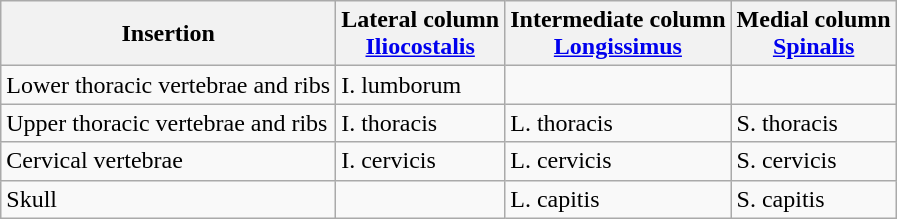<table class="wikitable">
<tr>
<th>Insertion</th>
<th>Lateral column <br> <a href='#'>Iliocostalis</a></th>
<th>Intermediate column <br> <a href='#'>Longissimus</a></th>
<th>Medial column <br> <a href='#'>Spinalis</a></th>
</tr>
<tr>
<td>Lower thoracic vertebrae and ribs</td>
<td>I. lumborum</td>
<td></td>
<td></td>
</tr>
<tr>
<td>Upper thoracic vertebrae and ribs</td>
<td>I. thoracis</td>
<td>L. thoracis</td>
<td>S. thoracis</td>
</tr>
<tr>
<td>Cervical vertebrae</td>
<td>I. cervicis</td>
<td>L. cervicis</td>
<td>S. cervicis</td>
</tr>
<tr>
<td>Skull</td>
<td></td>
<td>L. capitis</td>
<td>S. capitis</td>
</tr>
</table>
